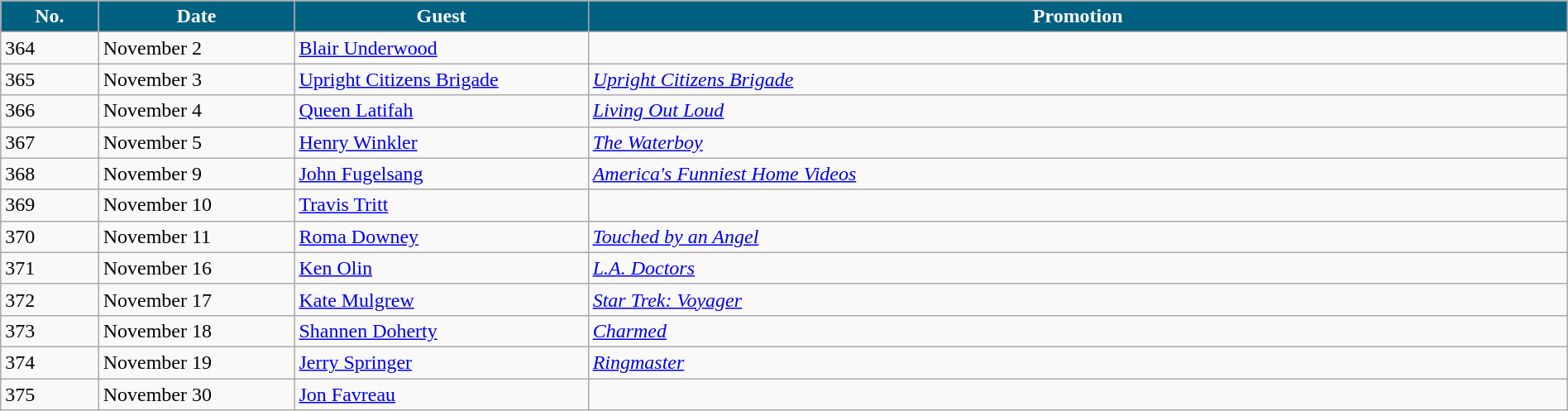<table class="wikitable" width="100%">
<tr>
<th width="5%" style="background:#006080; color:#FFFFFF"><abbr>No.</abbr></th>
<th width="10%" style="background:#006080; color:#FFFFFF">Date</th>
<th width="15%" style="background:#006080; color:#FFFFFF">Guest</th>
<th width="50%" style="background:#006080; color:#FFFFFF">Promotion</th>
</tr>
<tr>
<td>364</td>
<td>November 2</td>
<td><a href='#'>Blair Underwood</a></td>
<td></td>
</tr>
<tr>
<td>365</td>
<td>November 3</td>
<td><a href='#'>Upright Citizens Brigade</a></td>
<td><em><a href='#'>Upright Citizens Brigade</a></em></td>
</tr>
<tr>
<td>366</td>
<td>November 4</td>
<td><a href='#'>Queen Latifah</a></td>
<td><em><a href='#'>Living Out Loud</a></em></td>
</tr>
<tr>
<td>367</td>
<td>November 5</td>
<td><a href='#'>Henry Winkler</a></td>
<td><em><a href='#'>The Waterboy</a></em></td>
</tr>
<tr>
<td>368</td>
<td>November 9</td>
<td><a href='#'>John Fugelsang</a></td>
<td><em><a href='#'>America's Funniest Home Videos</a></em></td>
</tr>
<tr>
<td>369</td>
<td>November 10</td>
<td><a href='#'>Travis Tritt</a></td>
<td></td>
</tr>
<tr>
<td>370</td>
<td>November 11</td>
<td><a href='#'>Roma Downey</a></td>
<td><em><a href='#'>Touched by an Angel</a></em></td>
</tr>
<tr>
<td>371</td>
<td>November 16</td>
<td><a href='#'>Ken Olin</a></td>
<td><em><a href='#'>L.A. Doctors</a></em></td>
</tr>
<tr>
<td>372</td>
<td>November 17</td>
<td><a href='#'>Kate Mulgrew</a></td>
<td><em><a href='#'>Star Trek: Voyager</a></em></td>
</tr>
<tr>
<td>373</td>
<td>November 18</td>
<td><a href='#'>Shannen Doherty</a></td>
<td><em><a href='#'>Charmed</a></em></td>
</tr>
<tr>
<td>374</td>
<td>November 19</td>
<td><a href='#'>Jerry Springer</a></td>
<td><em><a href='#'>Ringmaster</a></em></td>
</tr>
<tr>
<td>375</td>
<td>November 30</td>
<td><a href='#'>Jon Favreau</a></td>
<td></td>
</tr>
</table>
